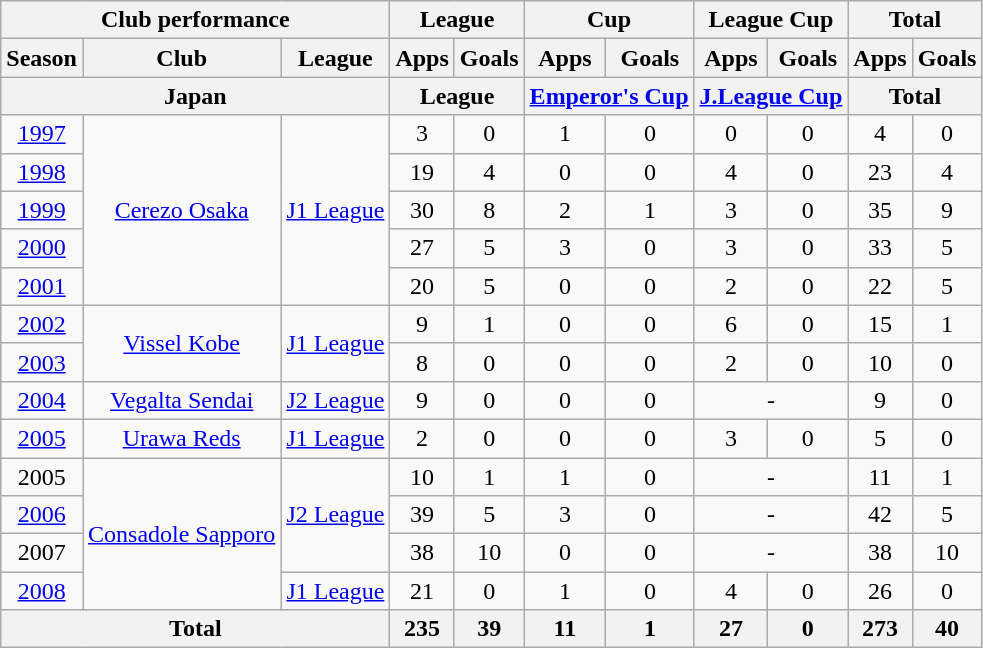<table class="wikitable" style="text-align:center;">
<tr>
<th colspan=3>Club performance</th>
<th colspan=2>League</th>
<th colspan=2>Cup</th>
<th colspan=2>League Cup</th>
<th colspan=2>Total</th>
</tr>
<tr>
<th>Season</th>
<th>Club</th>
<th>League</th>
<th>Apps</th>
<th>Goals</th>
<th>Apps</th>
<th>Goals</th>
<th>Apps</th>
<th>Goals</th>
<th>Apps</th>
<th>Goals</th>
</tr>
<tr>
<th colspan=3>Japan</th>
<th colspan=2>League</th>
<th colspan=2><a href='#'>Emperor's Cup</a></th>
<th colspan=2><a href='#'>J.League Cup</a></th>
<th colspan=2>Total</th>
</tr>
<tr>
<td><a href='#'>1997</a></td>
<td rowspan="5"><a href='#'>Cerezo Osaka</a></td>
<td rowspan="5"><a href='#'>J1 League</a></td>
<td>3</td>
<td>0</td>
<td>1</td>
<td>0</td>
<td>0</td>
<td>0</td>
<td>4</td>
<td>0</td>
</tr>
<tr>
<td><a href='#'>1998</a></td>
<td>19</td>
<td>4</td>
<td>0</td>
<td>0</td>
<td>4</td>
<td>0</td>
<td>23</td>
<td>4</td>
</tr>
<tr>
<td><a href='#'>1999</a></td>
<td>30</td>
<td>8</td>
<td>2</td>
<td>1</td>
<td>3</td>
<td>0</td>
<td>35</td>
<td>9</td>
</tr>
<tr>
<td><a href='#'>2000</a></td>
<td>27</td>
<td>5</td>
<td>3</td>
<td>0</td>
<td>3</td>
<td>0</td>
<td>33</td>
<td>5</td>
</tr>
<tr>
<td><a href='#'>2001</a></td>
<td>20</td>
<td>5</td>
<td>0</td>
<td>0</td>
<td>2</td>
<td>0</td>
<td>22</td>
<td>5</td>
</tr>
<tr>
<td><a href='#'>2002</a></td>
<td rowspan="2"><a href='#'>Vissel Kobe</a></td>
<td rowspan="2"><a href='#'>J1 League</a></td>
<td>9</td>
<td>1</td>
<td>0</td>
<td>0</td>
<td>6</td>
<td>0</td>
<td>15</td>
<td>1</td>
</tr>
<tr>
<td><a href='#'>2003</a></td>
<td>8</td>
<td>0</td>
<td>0</td>
<td>0</td>
<td>2</td>
<td>0</td>
<td>10</td>
<td>0</td>
</tr>
<tr>
<td><a href='#'>2004</a></td>
<td><a href='#'>Vegalta Sendai</a></td>
<td><a href='#'>J2 League</a></td>
<td>9</td>
<td>0</td>
<td>0</td>
<td>0</td>
<td colspan="2">-</td>
<td>9</td>
<td>0</td>
</tr>
<tr>
<td><a href='#'>2005</a></td>
<td><a href='#'>Urawa Reds</a></td>
<td><a href='#'>J1 League</a></td>
<td>2</td>
<td>0</td>
<td>0</td>
<td>0</td>
<td>3</td>
<td>0</td>
<td>5</td>
<td>0</td>
</tr>
<tr>
<td>2005</td>
<td rowspan="4"><a href='#'>Consadole Sapporo</a></td>
<td rowspan="3"><a href='#'>J2 League</a></td>
<td>10</td>
<td>1</td>
<td>1</td>
<td>0</td>
<td colspan="2">-</td>
<td>11</td>
<td>1</td>
</tr>
<tr>
<td><a href='#'>2006</a></td>
<td>39</td>
<td>5</td>
<td>3</td>
<td>0</td>
<td colspan="2">-</td>
<td>42</td>
<td>5</td>
</tr>
<tr>
<td>2007</td>
<td>38</td>
<td>10</td>
<td>0</td>
<td>0</td>
<td colspan="2">-</td>
<td>38</td>
<td>10</td>
</tr>
<tr>
<td><a href='#'>2008</a></td>
<td><a href='#'>J1 League</a></td>
<td>21</td>
<td>0</td>
<td>1</td>
<td>0</td>
<td>4</td>
<td>0</td>
<td>26</td>
<td>0</td>
</tr>
<tr>
<th colspan=3>Total</th>
<th>235</th>
<th>39</th>
<th>11</th>
<th>1</th>
<th>27</th>
<th>0</th>
<th>273</th>
<th>40</th>
</tr>
</table>
